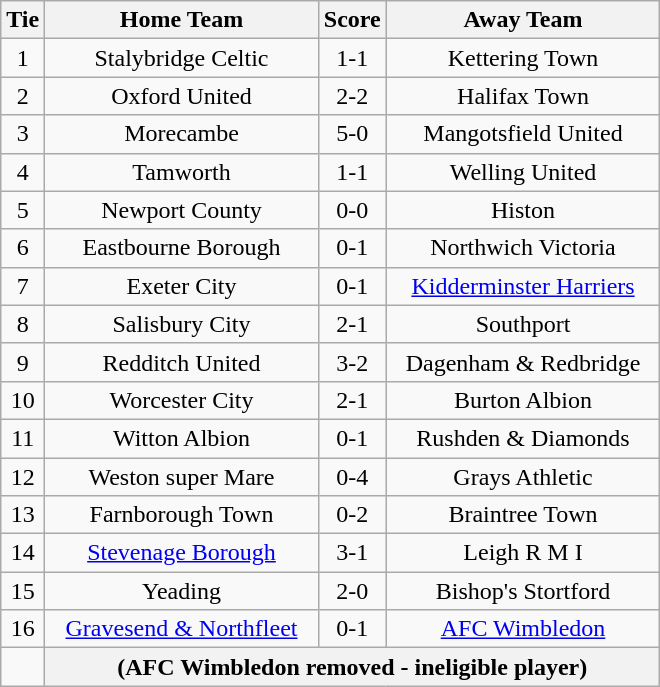<table class="wikitable" style="text-align:center;">
<tr>
<th width=20>Tie</th>
<th width=175>Home Team</th>
<th width=20>Score</th>
<th width=175>Away Team</th>
</tr>
<tr>
<td>1</td>
<td>Stalybridge Celtic</td>
<td>1-1</td>
<td>Kettering Town</td>
</tr>
<tr>
<td>2</td>
<td>Oxford United</td>
<td>2-2</td>
<td>Halifax Town</td>
</tr>
<tr>
<td>3</td>
<td>Morecambe</td>
<td>5-0</td>
<td>Mangotsfield United</td>
</tr>
<tr>
<td>4</td>
<td>Tamworth</td>
<td>1-1</td>
<td>Welling United</td>
</tr>
<tr>
<td>5</td>
<td>Newport County</td>
<td>0-0</td>
<td>Histon</td>
</tr>
<tr>
<td>6</td>
<td>Eastbourne Borough</td>
<td>0-1</td>
<td>Northwich Victoria</td>
</tr>
<tr>
<td>7</td>
<td>Exeter City</td>
<td>0-1</td>
<td><a href='#'>Kidderminster Harriers</a></td>
</tr>
<tr>
<td>8</td>
<td>Salisbury City</td>
<td>2-1</td>
<td>Southport</td>
</tr>
<tr>
<td>9</td>
<td>Redditch United</td>
<td>3-2</td>
<td>Dagenham & Redbridge</td>
</tr>
<tr>
<td>10</td>
<td>Worcester City</td>
<td>2-1</td>
<td>Burton Albion</td>
</tr>
<tr>
<td>11</td>
<td>Witton Albion</td>
<td>0-1</td>
<td>Rushden & Diamonds</td>
</tr>
<tr>
<td>12</td>
<td>Weston super Mare</td>
<td>0-4</td>
<td>Grays Athletic</td>
</tr>
<tr>
<td>13</td>
<td>Farnborough Town</td>
<td>0-2</td>
<td>Braintree Town</td>
</tr>
<tr>
<td>14</td>
<td><a href='#'>Stevenage Borough</a></td>
<td>3-1</td>
<td>Leigh R M I</td>
</tr>
<tr>
<td>15</td>
<td>Yeading</td>
<td>2-0</td>
<td>Bishop's Stortford</td>
</tr>
<tr>
<td>16</td>
<td><a href='#'>Gravesend & Northfleet</a></td>
<td>0-1</td>
<td><a href='#'>AFC Wimbledon</a></td>
</tr>
<tr>
<td></td>
<th colspan="5">(AFC Wimbledon removed - ineligible player)</th>
</tr>
</table>
